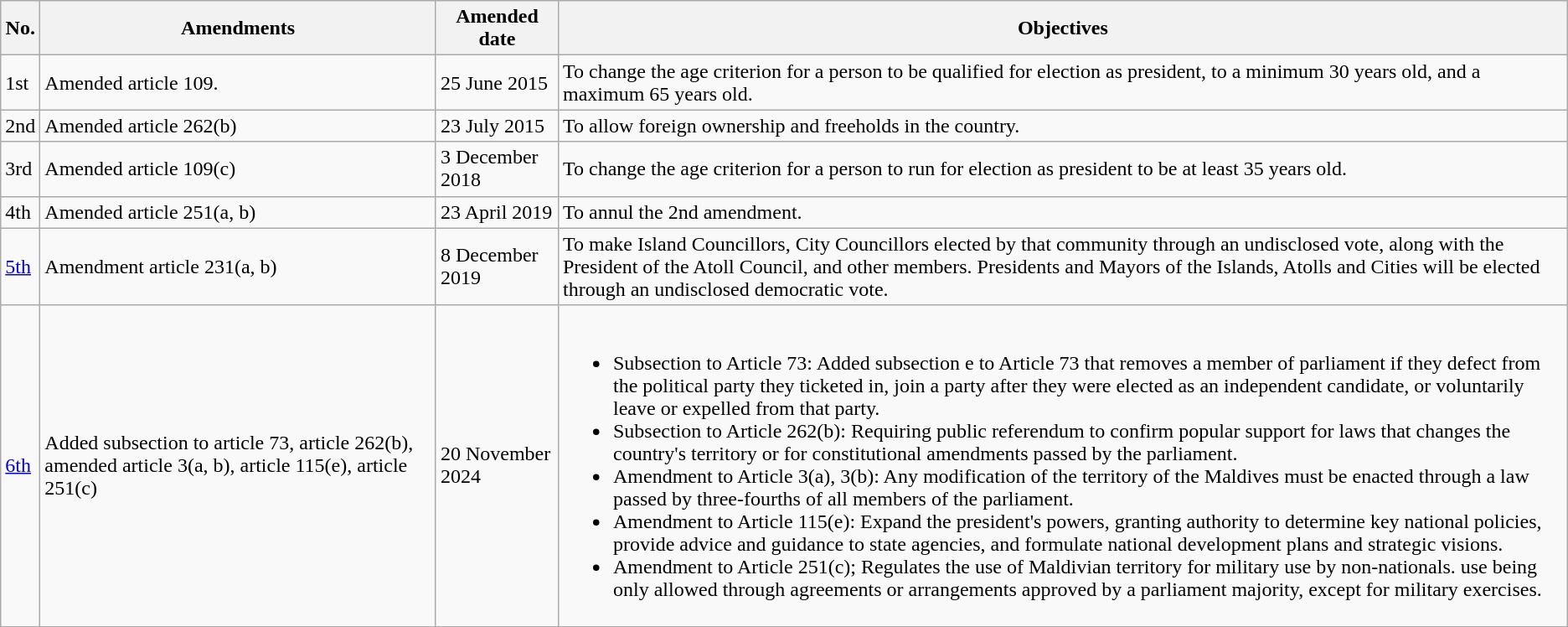<table class="wikitable sortable">
<tr>
<th>No.</th>
<th>Amendments</th>
<th>Amended date</th>
<th>Objectives</th>
</tr>
<tr>
<td>1st</td>
<td>Amended article 109.</td>
<td>25 June 2015</td>
<td>To change the age criterion for a person to be qualified for election as president, to a minimum 30 years old, and a maximum 65 years old.</td>
</tr>
<tr>
<td>2nd</td>
<td>Amended article 262(b)</td>
<td>23 July 2015</td>
<td>To allow foreign ownership and freeholds in the country.</td>
</tr>
<tr>
<td>3rd</td>
<td>Amended article 109(c)</td>
<td>3 December 2018</td>
<td>To change the age criterion for a person to run for election as president to be at least 35 years old.</td>
</tr>
<tr>
<td>4th</td>
<td>Amended article 251(a, b)</td>
<td>23 April 2019</td>
<td>To annul the 2nd amendment.</td>
</tr>
<tr>
<td><a href='#'>5th</a></td>
<td>Amendment article 231(a, b)</td>
<td>8 December 2019</td>
<td>To make Island Councillors, City Councillors elected by that community through an undisclosed vote, along with the President of the Atoll Council, and other members. Presidents and Mayors of the Islands, Atolls and Cities will be elected through an undisclosed democratic vote.</td>
</tr>
<tr>
<td><a href='#'>6th</a></td>
<td>Added subsection to article 73, article 262(b), amended article 3(a, b), article 115(e), article 251(c)</td>
<td>20 November 2024</td>
<td><br><ul><li>Subsection to Article 73: Added subsection e to Article 73 that removes a member of parliament if they defect from the political party they ticketed in, join a party after they were elected as an independent candidate, or voluntarily leave or expelled from that party.</li><li>Subsection to Article 262(b): Requiring public referendum to confirm popular support for laws that changes the country's territory or for constitutional amendments passed by the parliament.</li><li>Amendment to Article 3(a), 3(b): Any modification of the territory of the Maldives must be enacted through a law passed by three-fourths of all members of the parliament.</li><li>Amendment to Article 115(e): Expand the president's powers, granting authority to determine key national policies, provide advice and guidance to state agencies, and formulate national development plans and strategic visions.</li><li>Amendment to Article 251(c); Regulates the use of Maldivian territory for military use by non-nationals. use being only allowed through agreements or arrangements approved by a parliament majority, except for military exercises.</li></ul></td>
</tr>
</table>
